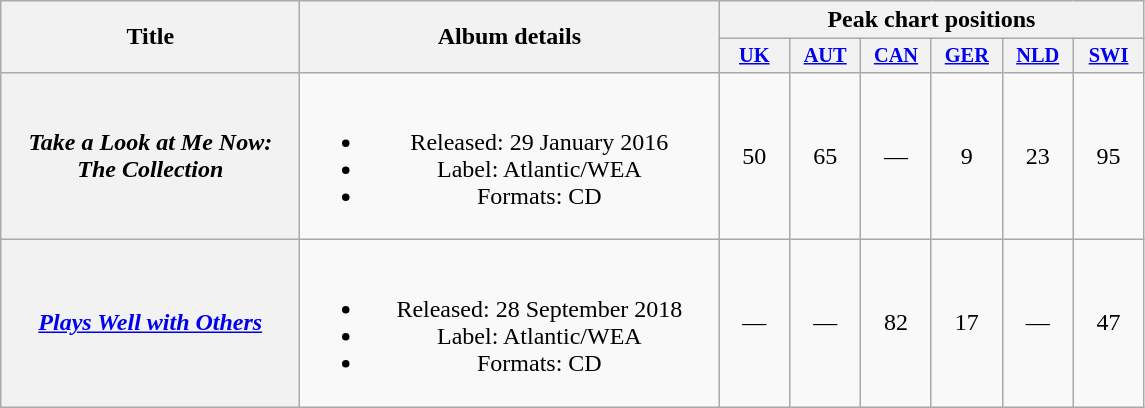<table class="wikitable plainrowheaders" style="text-align:center;" border="1">
<tr>
<th scope="col" rowspan="2" style="width:12em;">Title</th>
<th scope="col" rowspan="2" style="width:17em;">Album details</th>
<th colspan="6" scope="col">Peak chart positions</th>
</tr>
<tr>
<th scope="col" style="width:3em;font-size:85%;"><a href='#'>UK</a><br></th>
<th scope="col" style="width:3em;font-size:85%;"><a href='#'>AUT</a><br></th>
<th scope="col" style="width:3em;font-size:85%;"><a href='#'>CAN</a><br></th>
<th scope="col" style="width:3em;font-size:85%;"><a href='#'>GER</a><br></th>
<th scope="col" style="width:3em;font-size:85%;"><a href='#'>NLD</a><br></th>
<th scope="col" style="width:3em;font-size:85%;"><a href='#'>SWI</a><br></th>
</tr>
<tr>
<th scope="row"><em>Take a Look at Me Now:<br>The Collection</em></th>
<td><br><ul><li>Released: 29 January 2016</li><li>Label: Atlantic/WEA</li><li>Formats: CD</li></ul></td>
<td>50</td>
<td>65</td>
<td>—</td>
<td>9</td>
<td>23</td>
<td>95</td>
</tr>
<tr>
<th scope="row"><em><a href='#'>Plays Well with Others</a></em></th>
<td><br><ul><li>Released: 28 September 2018</li><li>Label: Atlantic/WEA</li><li>Formats: CD</li></ul></td>
<td>—</td>
<td>—</td>
<td>82</td>
<td>17</td>
<td>—</td>
<td>47</td>
</tr>
</table>
